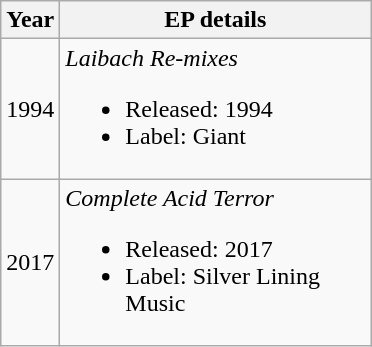<table class="wikitable">
<tr>
<th>Year</th>
<th style="width:200px;">EP details</th>
</tr>
<tr>
<td>1994</td>
<td style="text-align:left;"><em>Laibach Re-mixes</em><br><ul><li>Released: 1994</li><li>Label: Giant</li></ul></td>
</tr>
<tr>
<td>2017</td>
<td style="text-align:left;"><em>Complete Acid Terror</em><br><ul><li>Released: 2017</li><li>Label: Silver Lining Music</li></ul></td>
</tr>
</table>
